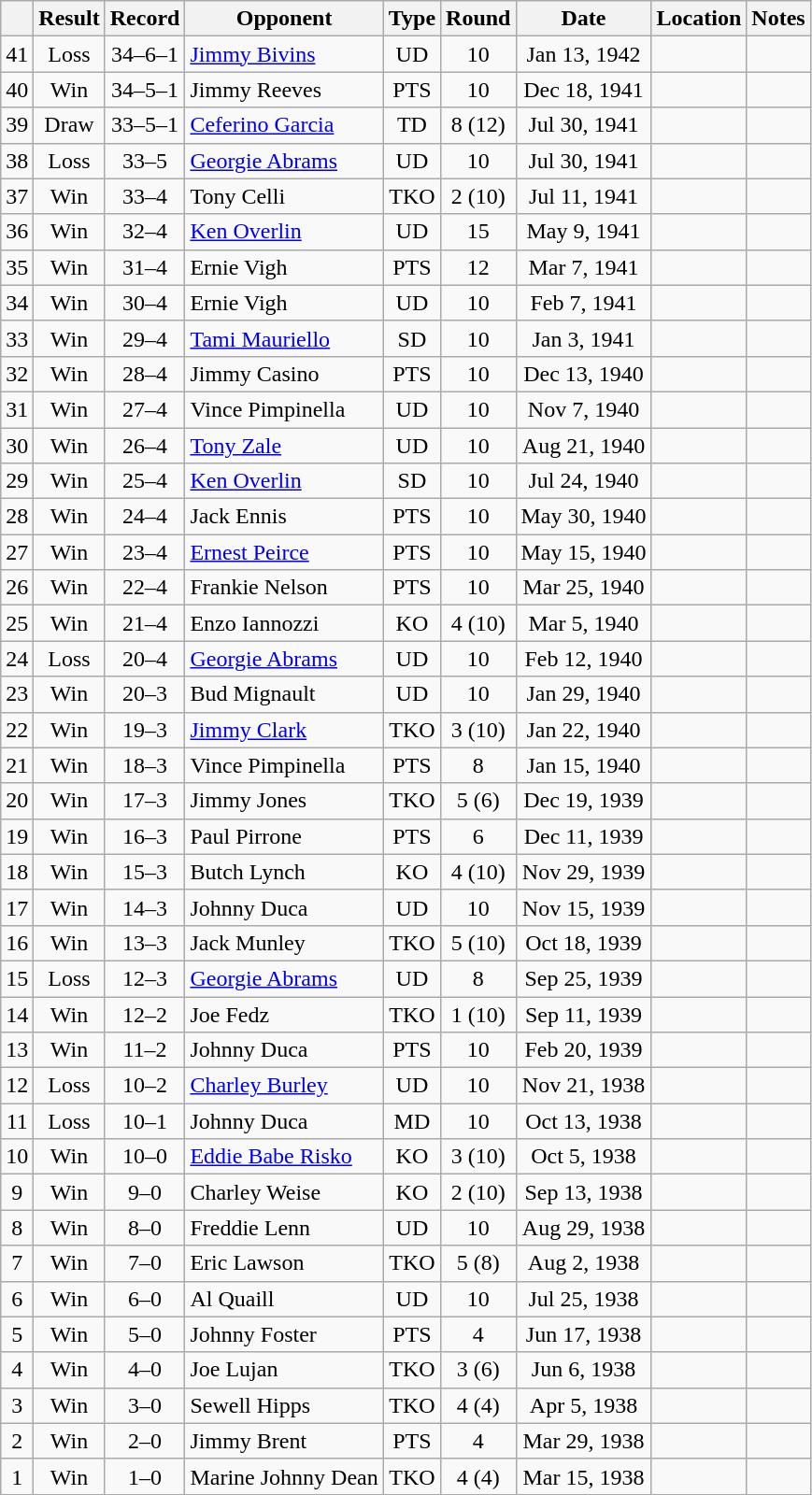<table class="wikitable" style="text-align:center">
<tr>
<th></th>
<th>Result</th>
<th>Record</th>
<th>Opponent</th>
<th>Type</th>
<th>Round</th>
<th>Date</th>
<th>Location</th>
<th>Notes</th>
</tr>
<tr>
<td>41</td>
<td>Loss</td>
<td>34–6–1</td>
<td align=left><a href='#'>Jimmy Bivins</a></td>
<td>UD</td>
<td>10</td>
<td>Jan 13, 1942</td>
<td style="text-align:left;"></td>
<td></td>
</tr>
<tr>
<td>40</td>
<td>Win</td>
<td>34–5–1</td>
<td align=left>Jimmy Reeves</td>
<td>PTS</td>
<td>10</td>
<td>Dec 18, 1941</td>
<td style="text-align:left;"></td>
<td></td>
</tr>
<tr>
<td>39</td>
<td>Draw</td>
<td>33–5–1</td>
<td align=left><a href='#'>Ceferino Garcia</a></td>
<td>TD</td>
<td>8 (12)</td>
<td>Jul 30, 1941</td>
<td style="text-align:left;"></td>
<td style="text-align:left;"></td>
</tr>
<tr>
<td>38</td>
<td>Loss</td>
<td>33–5</td>
<td align=left><a href='#'>Georgie Abrams</a></td>
<td>UD</td>
<td>10</td>
<td>Jul 30, 1941</td>
<td style="text-align:left;"></td>
<td></td>
</tr>
<tr>
<td>37</td>
<td>Win</td>
<td>33–4</td>
<td align=left>Tony Celli</td>
<td>TKO</td>
<td>2 (10)</td>
<td>Jul 11, 1941</td>
<td style="text-align:left;"></td>
<td></td>
</tr>
<tr>
<td>36</td>
<td>Win</td>
<td>32–4</td>
<td align=left><a href='#'>Ken Overlin</a></td>
<td>UD</td>
<td>15</td>
<td>May 9, 1941</td>
<td style="text-align:left;"></td>
<td style="text-align:left;"></td>
</tr>
<tr>
<td>35</td>
<td>Win</td>
<td>31–4</td>
<td align=left>Ernie Vigh</td>
<td>PTS</td>
<td>12</td>
<td>Mar 7, 1941</td>
<td style="text-align:left;"></td>
<td></td>
</tr>
<tr>
<td>34</td>
<td>Win</td>
<td>30–4</td>
<td align=left>Ernie Vigh</td>
<td>UD</td>
<td>10</td>
<td>Feb 7, 1941</td>
<td style="text-align:left;"></td>
<td></td>
</tr>
<tr>
<td>33</td>
<td>Win</td>
<td>29–4</td>
<td align=left><a href='#'>Tami Mauriello</a></td>
<td>SD</td>
<td>10</td>
<td>Jan 3, 1941</td>
<td style="text-align:left;"></td>
<td></td>
</tr>
<tr>
<td>32</td>
<td>Win</td>
<td>28–4</td>
<td align=left>Jimmy Casino</td>
<td>PTS</td>
<td>10</td>
<td>Dec 13, 1940</td>
<td style="text-align:left;"></td>
<td></td>
</tr>
<tr>
<td>31</td>
<td>Win</td>
<td>27–4</td>
<td align=left>Vince Pimpinella</td>
<td>UD</td>
<td>10</td>
<td>Nov 7, 1940</td>
<td style="text-align:left;"></td>
<td></td>
</tr>
<tr>
<td>30</td>
<td>Win</td>
<td>26–4</td>
<td align=left><a href='#'>Tony Zale</a></td>
<td>UD</td>
<td>10</td>
<td>Aug 21, 1940</td>
<td style="text-align:left;"></td>
<td></td>
</tr>
<tr>
<td>29</td>
<td>Win</td>
<td>25–4</td>
<td align=left><a href='#'>Ken Overlin</a></td>
<td>SD</td>
<td>10</td>
<td>Jul 24, 1940</td>
<td style="text-align:left;"></td>
<td></td>
</tr>
<tr>
<td>28</td>
<td>Win</td>
<td>24–4</td>
<td align=left>Jack Ennis</td>
<td>PTS</td>
<td>10</td>
<td>May 30, 1940</td>
<td style="text-align:left;"></td>
<td></td>
</tr>
<tr>
<td>27</td>
<td>Win</td>
<td>23–4</td>
<td align=left><a href='#'>Ernest Peirce</a></td>
<td>PTS</td>
<td>10</td>
<td>May 15, 1940</td>
<td style="text-align:left;"></td>
<td></td>
</tr>
<tr>
<td>26</td>
<td>Win</td>
<td>22–4</td>
<td align=left>Frankie Nelson</td>
<td>PTS</td>
<td>10</td>
<td>Mar 25, 1940</td>
<td style="text-align:left;"></td>
<td></td>
</tr>
<tr>
<td>25</td>
<td>Win</td>
<td>21–4</td>
<td align=left>Enzo Iannozzi</td>
<td>KO</td>
<td>4 (10)</td>
<td>Mar 5, 1940</td>
<td style="text-align:left;"></td>
<td></td>
</tr>
<tr>
<td>24</td>
<td>Loss</td>
<td>20–4</td>
<td align=left><a href='#'>Georgie Abrams</a></td>
<td>UD</td>
<td>10</td>
<td>Feb 12, 1940</td>
<td style="text-align:left;"></td>
<td></td>
</tr>
<tr>
<td>23</td>
<td>Win</td>
<td>20–3</td>
<td align=left>Bud Mignault</td>
<td>UD</td>
<td>10</td>
<td>Jan 29, 1940</td>
<td style="text-align:left;"></td>
<td></td>
</tr>
<tr>
<td>22</td>
<td>Win</td>
<td>19–3</td>
<td align=left><a href='#'>Jimmy Clark</a></td>
<td>TKO</td>
<td>3 (10)</td>
<td>Jan 22, 1940</td>
<td style="text-align:left;"></td>
<td></td>
</tr>
<tr>
<td>21</td>
<td>Win</td>
<td>18–3</td>
<td align=left>Vince Pimpinella</td>
<td>PTS</td>
<td>8</td>
<td>Jan 15, 1940</td>
<td style="text-align:left;"></td>
<td></td>
</tr>
<tr>
<td>20</td>
<td>Win</td>
<td>17–3</td>
<td align=left>Jimmy Jones</td>
<td>TKO</td>
<td>5 (6)</td>
<td>Dec 19, 1939</td>
<td style="text-align:left;"></td>
<td></td>
</tr>
<tr>
<td>19</td>
<td>Win</td>
<td>16–3</td>
<td align=left>Paul Pirrone</td>
<td>PTS</td>
<td>6</td>
<td>Dec 11, 1939</td>
<td style="text-align:left;"></td>
<td></td>
</tr>
<tr>
<td>18</td>
<td>Win</td>
<td>15–3</td>
<td align=left>Butch Lynch</td>
<td>KO</td>
<td>4 (10)</td>
<td>Nov 29, 1939</td>
<td style="text-align:left;"></td>
<td></td>
</tr>
<tr>
<td>17</td>
<td>Win</td>
<td>14–3</td>
<td align=left>Johnny Duca</td>
<td>UD</td>
<td>10</td>
<td>Nov 15, 1939</td>
<td style="text-align:left;"></td>
<td></td>
</tr>
<tr>
<td>16</td>
<td>Win</td>
<td>13–3</td>
<td align=left>Jack Munley</td>
<td>TKO</td>
<td>5 (10)</td>
<td>Oct 18, 1939</td>
<td style="text-align:left;"></td>
<td></td>
</tr>
<tr>
<td>15</td>
<td>Loss</td>
<td>12–3</td>
<td align=left><a href='#'>Georgie Abrams</a></td>
<td>UD</td>
<td>8</td>
<td>Sep 25, 1939</td>
<td style="text-align:left;"></td>
<td></td>
</tr>
<tr>
<td>14</td>
<td>Win</td>
<td>12–2</td>
<td align=left>Joe Fedz</td>
<td>TKO</td>
<td>1 (10)</td>
<td>Sep 11, 1939</td>
<td style="text-align:left;"></td>
<td></td>
</tr>
<tr>
<td>13</td>
<td>Win</td>
<td>11–2</td>
<td align=left>Johnny Duca</td>
<td>PTS</td>
<td>10</td>
<td>Feb 20, 1939</td>
<td style="text-align:left;"></td>
<td></td>
</tr>
<tr>
<td>12</td>
<td>Loss</td>
<td>10–2</td>
<td align=left><a href='#'>Charley Burley</a></td>
<td>UD</td>
<td>10</td>
<td>Nov 21, 1938</td>
<td style="text-align:left;"></td>
<td></td>
</tr>
<tr>
<td>11</td>
<td>Loss</td>
<td>10–1</td>
<td align=left>Johnny Duca</td>
<td>MD</td>
<td>10</td>
<td>Oct 13, 1938</td>
<td style="text-align:left;"></td>
<td></td>
</tr>
<tr>
<td>10</td>
<td>Win</td>
<td>10–0</td>
<td align=left><a href='#'>Eddie Babe Risko</a></td>
<td>KO</td>
<td>3 (10)</td>
<td>Oct 5, 1938</td>
<td style="text-align:left;"></td>
<td></td>
</tr>
<tr>
<td>9</td>
<td>Win</td>
<td>9–0</td>
<td align=left>Charley Weise</td>
<td>KO</td>
<td>2 (10)</td>
<td>Sep 13, 1938</td>
<td style="text-align:left;"></td>
<td></td>
</tr>
<tr>
<td>8</td>
<td>Win</td>
<td>8–0</td>
<td align=left>Freddie Lenn</td>
<td>UD</td>
<td>10</td>
<td>Aug 29, 1938</td>
<td style="text-align:left;"></td>
<td></td>
</tr>
<tr>
<td>7</td>
<td>Win</td>
<td>7–0</td>
<td align=left>Eric Lawson</td>
<td>TKO</td>
<td>5 (8)</td>
<td>Aug 2, 1938</td>
<td style="text-align:left;"></td>
<td></td>
</tr>
<tr>
<td>6</td>
<td>Win</td>
<td>6–0</td>
<td align=left>Al Quaill</td>
<td>UD</td>
<td>10</td>
<td>Jul 25, 1938</td>
<td style="text-align:left;"></td>
<td></td>
</tr>
<tr>
<td>5</td>
<td>Win</td>
<td>5–0</td>
<td align=left>Johnny Foster</td>
<td>PTS</td>
<td>4</td>
<td>Jun 17, 1938</td>
<td style="text-align:left;"></td>
<td></td>
</tr>
<tr>
<td>4</td>
<td>Win</td>
<td>4–0</td>
<td align=left>Joe Lujan</td>
<td>TKO</td>
<td>3 (6)</td>
<td>Jun 6, 1938</td>
<td style="text-align:left;"></td>
<td></td>
</tr>
<tr>
<td>3</td>
<td>Win</td>
<td>3–0</td>
<td align=left>Sewell Hipps</td>
<td>TKO</td>
<td>4 (4)</td>
<td>Apr 5, 1938</td>
<td style="text-align:left;"></td>
<td></td>
</tr>
<tr>
<td>2</td>
<td>Win</td>
<td>2–0</td>
<td align=left>Jimmy Brent</td>
<td>PTS</td>
<td>4</td>
<td>Mar 29, 1938</td>
<td style="text-align:left;"></td>
<td></td>
</tr>
<tr>
<td>1</td>
<td>Win</td>
<td>1–0</td>
<td align=left>Marine Johnny Dean</td>
<td>TKO</td>
<td>4 (4)</td>
<td>Mar 15, 1938</td>
<td style="text-align:left;"></td>
<td></td>
</tr>
<tr>
</tr>
</table>
